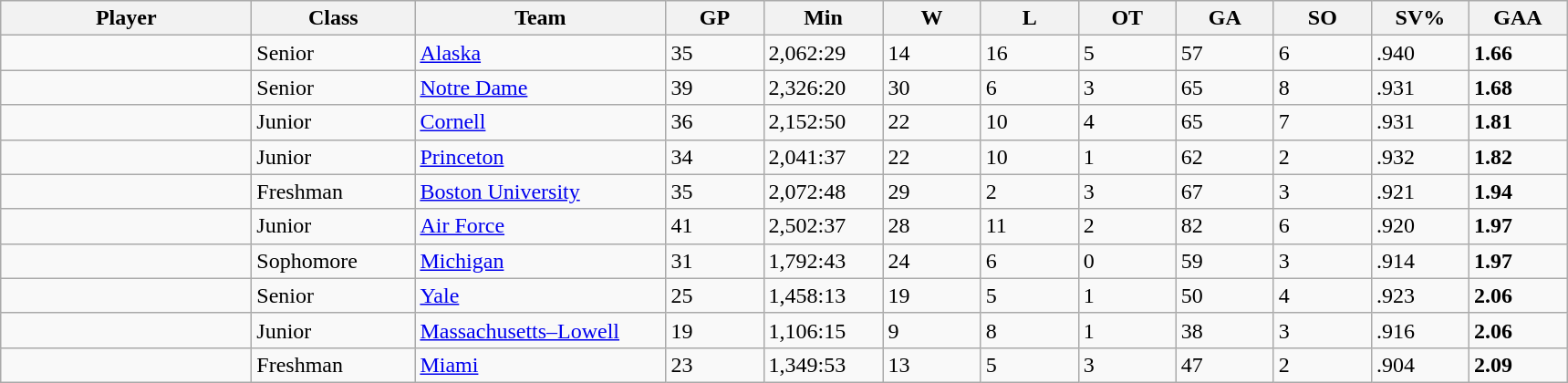<table class="wikitable sortable">
<tr>
<th style="width: 11em;">Player</th>
<th style="width: 7em;">Class</th>
<th style="width: 11em;">Team</th>
<th style="width: 4em;">GP</th>
<th style="width: 5em;">Min</th>
<th style="width: 4em;">W</th>
<th style="width: 4em;">L</th>
<th style="width: 4em;">OT</th>
<th style="width: 4em;">GA</th>
<th style="width: 4em;">SO</th>
<th style="width: 4em;">SV%</th>
<th style="width: 4em;">GAA</th>
</tr>
<tr>
<td></td>
<td>Senior</td>
<td><a href='#'>Alaska</a></td>
<td>35</td>
<td>2,062:29</td>
<td>14</td>
<td>16</td>
<td>5</td>
<td>57</td>
<td>6</td>
<td>.940</td>
<td><strong>1.66</strong></td>
</tr>
<tr>
<td></td>
<td>Senior</td>
<td><a href='#'>Notre Dame</a></td>
<td>39</td>
<td>2,326:20</td>
<td>30</td>
<td>6</td>
<td>3</td>
<td>65</td>
<td>8</td>
<td>.931</td>
<td><strong>1.68</strong></td>
</tr>
<tr>
<td></td>
<td>Junior</td>
<td><a href='#'>Cornell</a></td>
<td>36</td>
<td>2,152:50</td>
<td>22</td>
<td>10</td>
<td>4</td>
<td>65</td>
<td>7</td>
<td>.931</td>
<td><strong>1.81</strong></td>
</tr>
<tr>
<td></td>
<td>Junior</td>
<td><a href='#'>Princeton</a></td>
<td>34</td>
<td>2,041:37</td>
<td>22</td>
<td>10</td>
<td>1</td>
<td>62</td>
<td>2</td>
<td>.932</td>
<td><strong>1.82</strong></td>
</tr>
<tr>
<td></td>
<td>Freshman</td>
<td><a href='#'>Boston University</a></td>
<td>35</td>
<td>2,072:48</td>
<td>29</td>
<td>2</td>
<td>3</td>
<td>67</td>
<td>3</td>
<td>.921</td>
<td><strong>1.94</strong></td>
</tr>
<tr>
<td></td>
<td>Junior</td>
<td><a href='#'>Air Force</a></td>
<td>41</td>
<td>2,502:37</td>
<td>28</td>
<td>11</td>
<td>2</td>
<td>82</td>
<td>6</td>
<td>.920</td>
<td><strong>1.97</strong></td>
</tr>
<tr>
<td></td>
<td>Sophomore</td>
<td><a href='#'>Michigan</a></td>
<td>31</td>
<td>1,792:43</td>
<td>24</td>
<td>6</td>
<td>0</td>
<td>59</td>
<td>3</td>
<td>.914</td>
<td><strong>1.97</strong></td>
</tr>
<tr>
<td></td>
<td>Senior</td>
<td><a href='#'>Yale</a></td>
<td>25</td>
<td>1,458:13</td>
<td>19</td>
<td>5</td>
<td>1</td>
<td>50</td>
<td>4</td>
<td>.923</td>
<td><strong>2.06</strong></td>
</tr>
<tr>
<td></td>
<td>Junior</td>
<td><a href='#'>Massachusetts–Lowell</a></td>
<td>19</td>
<td>1,106:15</td>
<td>9</td>
<td>8</td>
<td>1</td>
<td>38</td>
<td>3</td>
<td>.916</td>
<td><strong>2.06</strong></td>
</tr>
<tr>
<td></td>
<td>Freshman</td>
<td><a href='#'>Miami</a></td>
<td>23</td>
<td>1,349:53</td>
<td>13</td>
<td>5</td>
<td>3</td>
<td>47</td>
<td>2</td>
<td>.904</td>
<td><strong>2.09</strong></td>
</tr>
</table>
